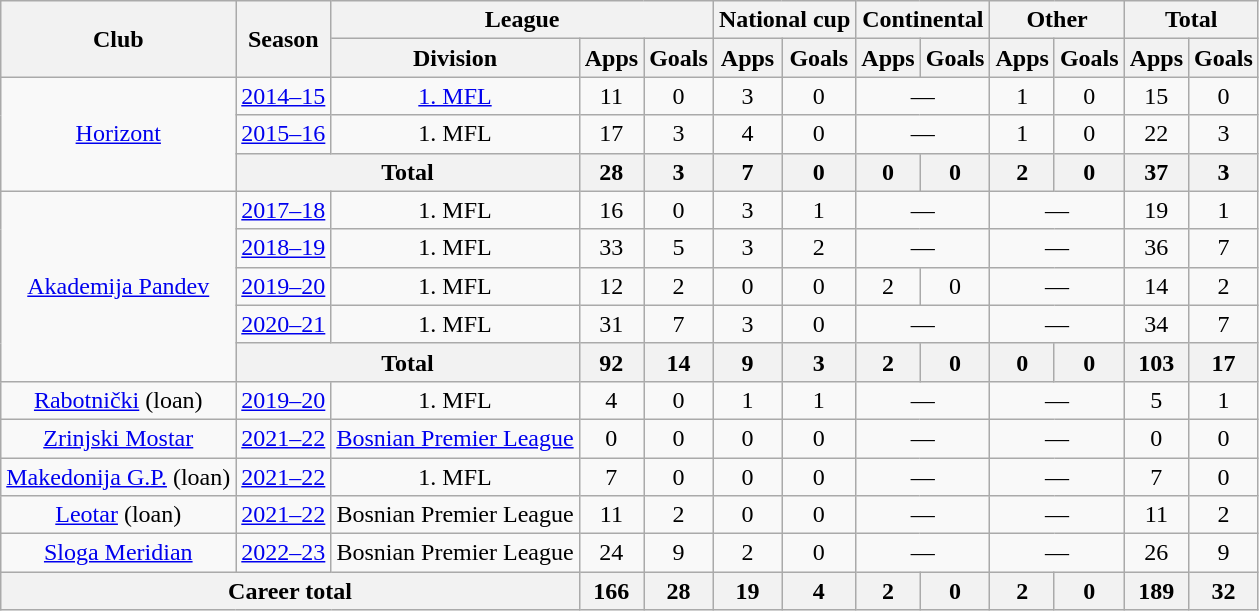<table class="wikitable" style="text-align:center">
<tr>
<th rowspan="2">Club</th>
<th rowspan="2">Season</th>
<th colspan="3">League</th>
<th colspan="2">National cup</th>
<th colspan="2">Continental</th>
<th colspan="2">Other</th>
<th colspan="2">Total</th>
</tr>
<tr>
<th>Division</th>
<th>Apps</th>
<th>Goals</th>
<th>Apps</th>
<th>Goals</th>
<th>Apps</th>
<th>Goals</th>
<th>Apps</th>
<th>Goals</th>
<th>Apps</th>
<th>Goals</th>
</tr>
<tr>
<td rowspan="3"><a href='#'>Horizont</a></td>
<td><a href='#'>2014–15</a></td>
<td><a href='#'>1. MFL</a></td>
<td>11</td>
<td>0</td>
<td>3</td>
<td>0</td>
<td colspan="2">—</td>
<td>1</td>
<td>0</td>
<td>15</td>
<td>0</td>
</tr>
<tr>
<td><a href='#'>2015–16</a></td>
<td>1. MFL</td>
<td>17</td>
<td>3</td>
<td>4</td>
<td>0</td>
<td colspan="2">—</td>
<td>1</td>
<td>0</td>
<td>22</td>
<td>3</td>
</tr>
<tr>
<th colspan="2">Total</th>
<th>28</th>
<th>3</th>
<th>7</th>
<th>0</th>
<th>0</th>
<th>0</th>
<th>2</th>
<th>0</th>
<th>37</th>
<th>3</th>
</tr>
<tr>
<td rowspan="5"><a href='#'>Akademija Pandev</a></td>
<td><a href='#'>2017–18</a></td>
<td>1. MFL</td>
<td>16</td>
<td>0</td>
<td>3</td>
<td>1</td>
<td colspan="2">—</td>
<td colspan="2">—</td>
<td>19</td>
<td>1</td>
</tr>
<tr>
<td><a href='#'>2018–19</a></td>
<td>1. MFL</td>
<td>33</td>
<td>5</td>
<td>3</td>
<td>2</td>
<td colspan="2">—</td>
<td colspan="2">—</td>
<td>36</td>
<td>7</td>
</tr>
<tr>
<td><a href='#'>2019–20</a></td>
<td>1. MFL</td>
<td>12</td>
<td>2</td>
<td>0</td>
<td>0</td>
<td>2</td>
<td>0</td>
<td colspan="2">—</td>
<td>14</td>
<td>2</td>
</tr>
<tr>
<td><a href='#'>2020–21</a></td>
<td>1. MFL</td>
<td>31</td>
<td>7</td>
<td>3</td>
<td>0</td>
<td colspan="2">—</td>
<td colspan="2">—</td>
<td>34</td>
<td>7</td>
</tr>
<tr>
<th colspan="2">Total</th>
<th>92</th>
<th>14</th>
<th>9</th>
<th>3</th>
<th>2</th>
<th>0</th>
<th>0</th>
<th>0</th>
<th>103</th>
<th>17</th>
</tr>
<tr>
<td><a href='#'>Rabotnički</a> (loan)</td>
<td><a href='#'>2019–20</a></td>
<td>1. MFL</td>
<td>4</td>
<td>0</td>
<td>1</td>
<td>1</td>
<td colspan="2">—</td>
<td colspan="2">—</td>
<td>5</td>
<td>1</td>
</tr>
<tr>
<td><a href='#'>Zrinjski Mostar</a></td>
<td><a href='#'>2021–22</a></td>
<td><a href='#'>Bosnian Premier League</a></td>
<td>0</td>
<td>0</td>
<td>0</td>
<td>0</td>
<td colspan="2">—</td>
<td colspan="2">—</td>
<td>0</td>
<td>0</td>
</tr>
<tr>
<td><a href='#'>Makedonija G.P.</a> (loan)</td>
<td><a href='#'>2021–22</a></td>
<td>1. MFL</td>
<td>7</td>
<td>0</td>
<td>0</td>
<td>0</td>
<td colspan="2">—</td>
<td colspan="2">—</td>
<td>7</td>
<td>0</td>
</tr>
<tr>
<td><a href='#'>Leotar</a> (loan)</td>
<td><a href='#'>2021–22</a></td>
<td>Bosnian Premier League</td>
<td>11</td>
<td>2</td>
<td>0</td>
<td>0</td>
<td colspan="2">—</td>
<td colspan="2">—</td>
<td>11</td>
<td>2</td>
</tr>
<tr>
<td><a href='#'>Sloga Meridian</a></td>
<td><a href='#'>2022–23</a></td>
<td>Bosnian Premier League</td>
<td>24</td>
<td>9</td>
<td>2</td>
<td>0</td>
<td colspan="2">—</td>
<td colspan="2">—</td>
<td>26</td>
<td>9</td>
</tr>
<tr>
<th colspan="3">Career total</th>
<th>166</th>
<th>28</th>
<th>19</th>
<th>4</th>
<th>2</th>
<th>0</th>
<th>2</th>
<th>0</th>
<th>189</th>
<th>32</th>
</tr>
</table>
